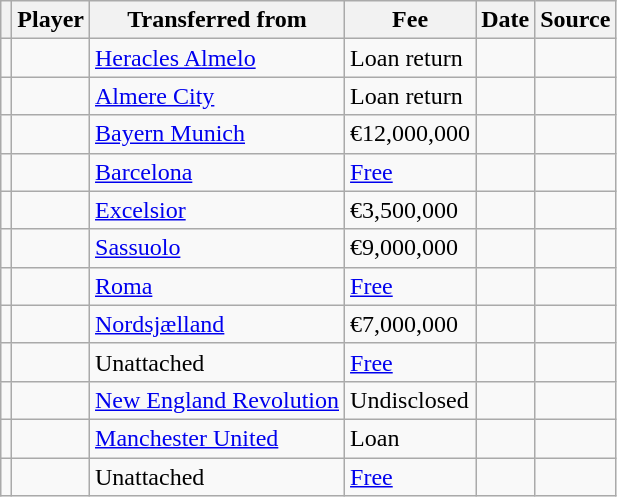<table class="wikitable plainrowheaders sortable">
<tr>
<th></th>
<th scope="col">Player</th>
<th>Transferred from</th>
<th style="width: 65px;">Fee</th>
<th scope="col">Date</th>
<th scope="col">Source</th>
</tr>
<tr>
<td align="center"></td>
<td></td>
<td> <a href='#'>Heracles Almelo</a></td>
<td>Loan return</td>
<td></td>
<td></td>
</tr>
<tr>
<td align="center"></td>
<td></td>
<td> <a href='#'>Almere City</a></td>
<td>Loan return</td>
<td></td>
<td></td>
</tr>
<tr>
<td align="center"></td>
<td></td>
<td> <a href='#'>Bayern Munich</a></td>
<td>€12,000,000</td>
<td></td>
<td></td>
</tr>
<tr>
<td align="center"></td>
<td></td>
<td> <a href='#'>Barcelona</a></td>
<td><a href='#'>Free</a></td>
<td></td>
<td></td>
</tr>
<tr>
<td align="center"></td>
<td></td>
<td> <a href='#'>Excelsior</a></td>
<td>€3,500,000</td>
<td></td>
<td></td>
</tr>
<tr>
<td align="center"></td>
<td> </td>
<td> <a href='#'>Sassuolo</a></td>
<td>€9,000,000</td>
<td></td>
<td></td>
</tr>
<tr>
<td align="center"></td>
<td></td>
<td> <a href='#'>Roma</a></td>
<td><a href='#'>Free</a></td>
<td></td>
<td></td>
</tr>
<tr>
<td align="center"></td>
<td></td>
<td> <a href='#'>Nordsjælland</a></td>
<td>€7,000,000</td>
<td></td>
<td></td>
</tr>
<tr>
<td align="center"></td>
<td></td>
<td>Unattached</td>
<td><a href='#'>Free</a></td>
<td></td>
<td></td>
</tr>
<tr>
<td align="center"></td>
<td></td>
<td> <a href='#'>New England Revolution</a></td>
<td>Undisclosed</td>
<td></td>
<td></td>
</tr>
<tr>
<td align="center"></td>
<td></td>
<td> <a href='#'>Manchester United</a></td>
<td>Loan</td>
<td></td>
<td></td>
</tr>
<tr>
<td align="center"></td>
<td></td>
<td>Unattached</td>
<td><a href='#'>Free</a></td>
<td></td>
<td></td>
</tr>
</table>
